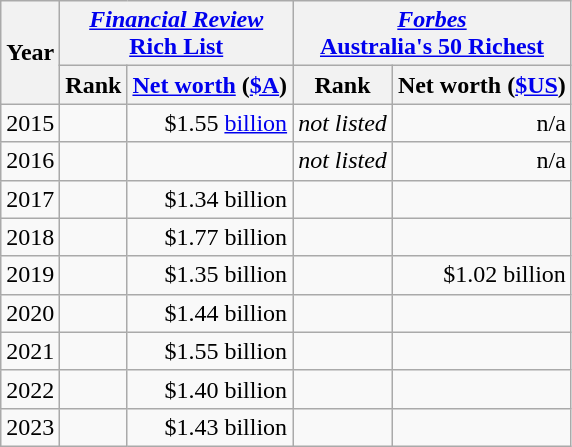<table class="wikitable">
<tr>
<th rowspan=2>Year</th>
<th colspan=2><em><a href='#'>Financial Review</a></em><br><a href='#'>Rich List</a></th>
<th colspan=2><em><a href='#'>Forbes</a></em><br><a href='#'>Australia's 50 Richest</a></th>
</tr>
<tr>
<th>Rank</th>
<th><a href='#'>Net worth</a> (<a href='#'>$A</a>)</th>
<th>Rank</th>
<th>Net worth (<a href='#'>$US</a>)</th>
</tr>
<tr>
<td>2015</td>
<td align="center"></td>
<td align="right">$1.55 <a href='#'>billion</a> </td>
<td align="center"><em>not listed</em></td>
<td align="right">n/a</td>
</tr>
<tr>
<td>2016</td>
<td align="center"></td>
<td align="right"></td>
<td align="center"><em>not listed</em></td>
<td align="right">n/a</td>
</tr>
<tr>
<td>2017</td>
<td align="center"></td>
<td align="right">$1.34 billion</td>
<td align="center"> </td>
<td align="right"></td>
</tr>
<tr>
<td>2018</td>
<td align="center"> </td>
<td align="right">$1.77 billion </td>
<td align="center"></td>
<td align="right"></td>
</tr>
<tr>
<td>2019</td>
<td align="center"> </td>
<td align="right">$1.35 billion </td>
<td align="center"> </td>
<td align="right">$1.02 billion </td>
</tr>
<tr>
<td>2020</td>
<td align="center"> </td>
<td align="right">$1.44 billion </td>
<td align="center"></td>
<td align="right"></td>
</tr>
<tr>
<td>2021</td>
<td align="center"></td>
<td align="right">$1.55 billion </td>
<td align="center"></td>
<td align="right"></td>
</tr>
<tr>
<td>2022</td>
<td align="center"></td>
<td align="right">$1.40 billion </td>
<td align="center"></td>
<td align="right"></td>
</tr>
<tr>
<td>2023</td>
<td align="center"></td>
<td align="right">$1.43 billion </td>
<td align="center"></td>
<td align="right"></td>
</tr>
</table>
